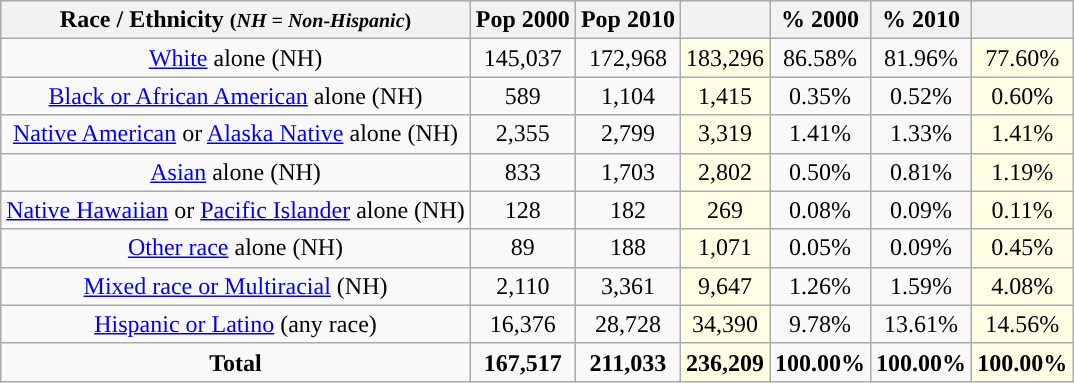<table class="wikitable" style="text-align:center;">
<tr>
<th>Race / Ethnicity <small>(<em>NH = Non-Hispanic</em>)</small></th>
<th>Pop 2000</th>
<th>Pop 2010</th>
<th></th>
<th>% 2000</th>
<th>% 2010</th>
<th></th>
</tr>
<tr>
<td><a href='#'>White</a> alone (NH)</td>
<td>145,037</td>
<td>172,968</td>
<td style='background: #ffffe6;'>183,296</td>
<td>86.58%</td>
<td>81.96%</td>
<td style='background: #ffffe6;'>77.60%</td>
</tr>
<tr>
<td><a href='#'>Black or African American</a> alone (NH)</td>
<td>589</td>
<td>1,104</td>
<td style='background: #ffffe6;'>1,415</td>
<td>0.35%</td>
<td>0.52%</td>
<td style='background: #ffffe6;'>0.60%</td>
</tr>
<tr>
<td><a href='#'>Native American</a> or <a href='#'>Alaska Native</a> alone (NH)</td>
<td>2,355</td>
<td>2,799</td>
<td style='background: #ffffe6;'>3,319</td>
<td>1.41%</td>
<td>1.33%</td>
<td style='background: #ffffe6;'>1.41%</td>
</tr>
<tr>
<td><a href='#'>Asian</a> alone (NH)</td>
<td>833</td>
<td>1,703</td>
<td style='background: #ffffe6;'>2,802</td>
<td>0.50%</td>
<td>0.81%</td>
<td style='background: #ffffe6;'>1.19%</td>
</tr>
<tr>
<td><a href='#'>Native Hawaiian</a> or <a href='#'>Pacific Islander</a> alone (NH)</td>
<td>128</td>
<td>182</td>
<td style='background: #ffffe6;'>269</td>
<td>0.08%</td>
<td>0.09%</td>
<td style='background: #ffffe6;'>0.11%</td>
</tr>
<tr>
<td><a href='#'>Other race</a> alone (NH)</td>
<td>89</td>
<td>188</td>
<td style='background: #ffffe6;'>1,071</td>
<td>0.05%</td>
<td>0.09%</td>
<td style='background: #ffffe6;'>0.45%</td>
</tr>
<tr>
<td><a href='#'>Mixed race or Multiracial</a> (NH)</td>
<td>2,110</td>
<td>3,361</td>
<td style='background: #ffffe6;'>9,647</td>
<td>1.26%</td>
<td>1.59%</td>
<td style='background: #ffffe6;'>4.08%</td>
</tr>
<tr>
<td><a href='#'>Hispanic or Latino</a> (any race)</td>
<td>16,376</td>
<td>28,728</td>
<td style='background: #ffffe6;'>34,390</td>
<td>9.78%</td>
<td>13.61%</td>
<td style='background: #ffffe6;'>14.56%</td>
</tr>
<tr>
<td><strong>Total</strong></td>
<td><strong>167,517</strong></td>
<td><strong>211,033</strong></td>
<td style='background: #ffffe6;'><strong>236,209</strong></td>
<td><strong>100.00%</strong></td>
<td><strong>100.00%</strong></td>
<td style='background: #ffffe6;'><strong>100.00%</strong></td>
</tr>
</table>
